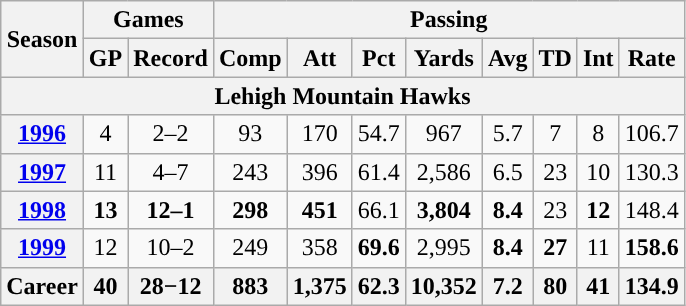<table class="wikitable" style="text-align:center;">
<tr>
<th rowspan="2">Season</th>
<th colspan="2">Games</th>
<th colspan="8">Passing</th>
</tr>
<tr>
<th>GP</th>
<th>Record</th>
<th>Comp</th>
<th>Att</th>
<th>Pct</th>
<th>Yards</th>
<th>Avg</th>
<th>TD</th>
<th>Int</th>
<th>Rate</th>
</tr>
<tr>
<th colspan="16">Lehigh Mountain Hawks</th>
</tr>
<tr>
<th><a href='#'>1996</a></th>
<td>4</td>
<td>2–2</td>
<td>93</td>
<td>170</td>
<td>54.7</td>
<td>967</td>
<td>5.7</td>
<td>7</td>
<td>8</td>
<td>106.7</td>
</tr>
<tr>
<th><a href='#'>1997</a></th>
<td>11</td>
<td>4–7</td>
<td>243</td>
<td>396</td>
<td>61.4</td>
<td>2,586</td>
<td>6.5</td>
<td>23</td>
<td>10</td>
<td>130.3</td>
</tr>
<tr>
<th><a href='#'>1998</a></th>
<td><strong>13</strong></td>
<td><strong>12–1</strong></td>
<td><strong>298</strong></td>
<td><strong>451</strong></td>
<td>66.1</td>
<td><strong>3,804</strong></td>
<td><strong>8.4</strong></td>
<td>23</td>
<td><strong>12</strong></td>
<td>148.4</td>
</tr>
<tr>
<th><a href='#'>1999</a></th>
<td>12</td>
<td>10–2</td>
<td>249</td>
<td>358</td>
<td><strong>69.6</strong></td>
<td>2,995</td>
<td><strong>8.4</strong></td>
<td><strong>27</strong></td>
<td>11</td>
<td><strong>158.6</strong></td>
</tr>
<tr>
<th>Career</th>
<th>40</th>
<th>28−12</th>
<th>883</th>
<th>1,375</th>
<th>62.3</th>
<th>10,352</th>
<th>7.2</th>
<th>80</th>
<th>41</th>
<th>134.9</th>
</tr>
</table>
